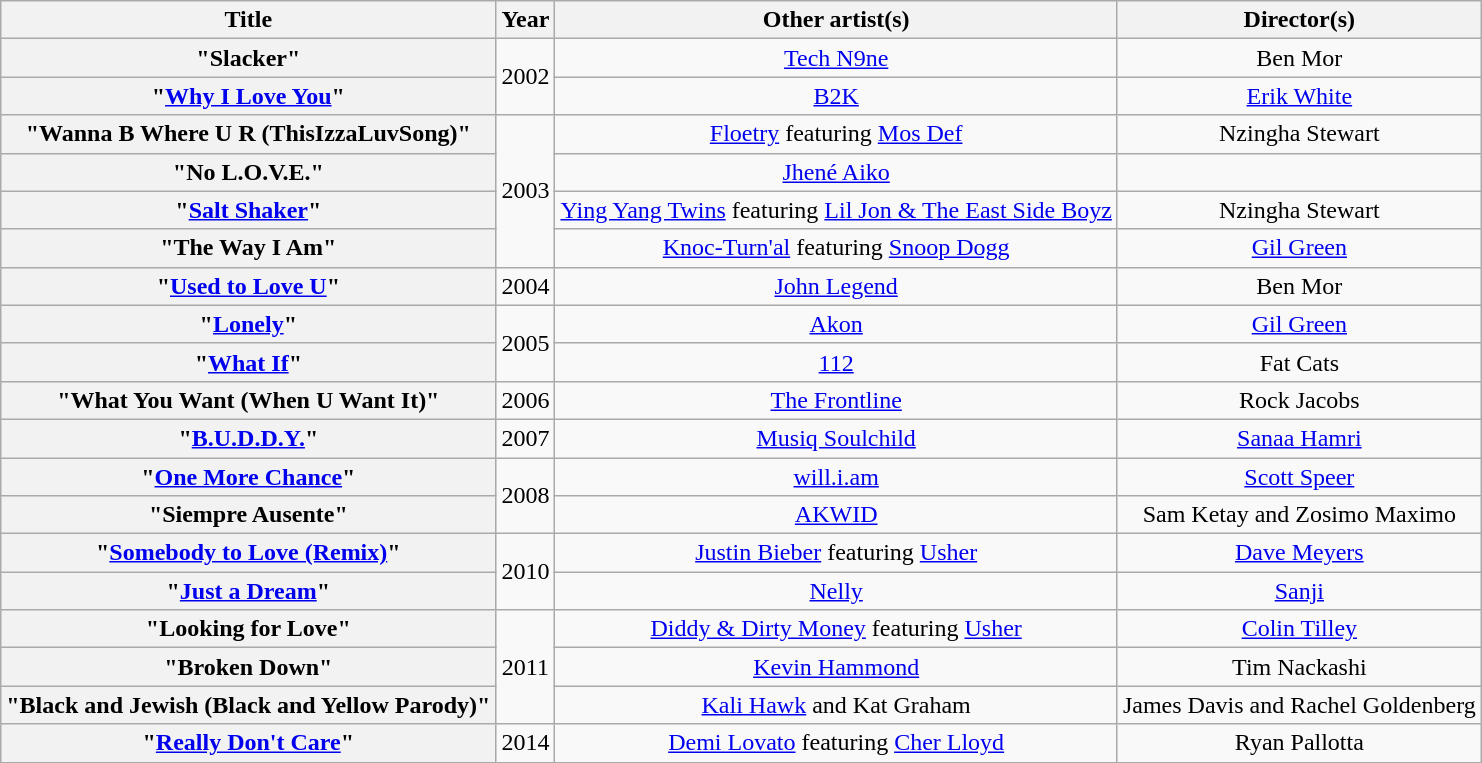<table class="wikitable plainrowheaders" style="text-align:center;">
<tr>
<th scope="col">Title</th>
<th scope="col">Year</th>
<th scope="col">Other artist(s)</th>
<th scope="col">Director(s)</th>
</tr>
<tr>
<th scope="row">"Slacker"</th>
<td rowspan="2">2002</td>
<td><a href='#'>Tech N9ne</a></td>
<td>Ben Mor</td>
</tr>
<tr>
<th scope="row">"<a href='#'>Why I Love You</a>"</th>
<td><a href='#'>B2K</a></td>
<td><a href='#'>Erik White</a></td>
</tr>
<tr>
<th scope="row">"Wanna B Where U R (ThisIzzaLuvSong)"</th>
<td rowspan="4">2003</td>
<td><a href='#'>Floetry</a> featuring <a href='#'>Mos Def</a></td>
<td>Nzingha Stewart</td>
</tr>
<tr>
<th scope="row">"No L.O.V.E."</th>
<td><a href='#'>Jhené Aiko</a></td>
<td></td>
</tr>
<tr>
<th scope="row">"<a href='#'>Salt Shaker</a>"</th>
<td><a href='#'>Ying Yang Twins</a> featuring <a href='#'>Lil Jon & The East Side Boyz</a></td>
<td>Nzingha Stewart</td>
</tr>
<tr>
<th scope="row">"The Way I Am"</th>
<td><a href='#'>Knoc-Turn'al</a> featuring <a href='#'>Snoop Dogg</a></td>
<td><a href='#'>Gil Green</a></td>
</tr>
<tr>
<th scope="row">"<a href='#'>Used to Love U</a>"</th>
<td rowspan="1">2004</td>
<td><a href='#'>John Legend</a></td>
<td>Ben Mor</td>
</tr>
<tr>
<th scope="row">"<a href='#'>Lonely</a>"</th>
<td rowspan="2">2005</td>
<td><a href='#'>Akon</a></td>
<td><a href='#'>Gil Green</a></td>
</tr>
<tr>
<th scope="row">"<a href='#'>What If</a>"</th>
<td><a href='#'>112</a></td>
<td>Fat Cats</td>
</tr>
<tr>
<th scope="row">"What You Want (When U Want It)"</th>
<td>2006</td>
<td><a href='#'>The Frontline</a></td>
<td>Rock Jacobs</td>
</tr>
<tr>
<th scope="row">"<a href='#'>B.U.D.D.Y.</a>"</th>
<td>2007</td>
<td><a href='#'>Musiq Soulchild</a></td>
<td><a href='#'>Sanaa Hamri</a></td>
</tr>
<tr>
<th scope="row">"<a href='#'>One More Chance</a>"</th>
<td rowspan="2">2008</td>
<td><a href='#'>will.i.am</a></td>
<td><a href='#'>Scott Speer</a></td>
</tr>
<tr>
<th scope="row">"Siempre Ausente"</th>
<td><a href='#'>AKWID</a></td>
<td>Sam Ketay and Zosimo Maximo</td>
</tr>
<tr>
<th scope="row">"<a href='#'>Somebody to Love (Remix)</a>"</th>
<td rowspan="2">2010</td>
<td><a href='#'>Justin Bieber</a> featuring <a href='#'>Usher</a></td>
<td><a href='#'>Dave Meyers</a></td>
</tr>
<tr>
<th scope="row">"<a href='#'>Just a Dream</a>"</th>
<td><a href='#'>Nelly</a></td>
<td><a href='#'>Sanji</a></td>
</tr>
<tr>
<th scope="row">"Looking for Love"</th>
<td rowspan="3">2011</td>
<td><a href='#'>Diddy & Dirty Money</a> featuring <a href='#'>Usher</a></td>
<td><a href='#'>Colin Tilley</a></td>
</tr>
<tr>
<th scope="row">"Broken Down"</th>
<td><a href='#'>Kevin Hammond</a></td>
<td>Tim Nackashi</td>
</tr>
<tr>
<th scope="row">"Black and Jewish (Black and Yellow Parody)"</th>
<td><a href='#'>Kali Hawk</a> and Kat Graham</td>
<td>James Davis and Rachel Goldenberg</td>
</tr>
<tr>
<th scope="row">"<a href='#'>Really Don't Care</a>"</th>
<td>2014</td>
<td><a href='#'>Demi Lovato</a> featuring <a href='#'>Cher Lloyd</a></td>
<td>Ryan Pallotta</td>
</tr>
</table>
